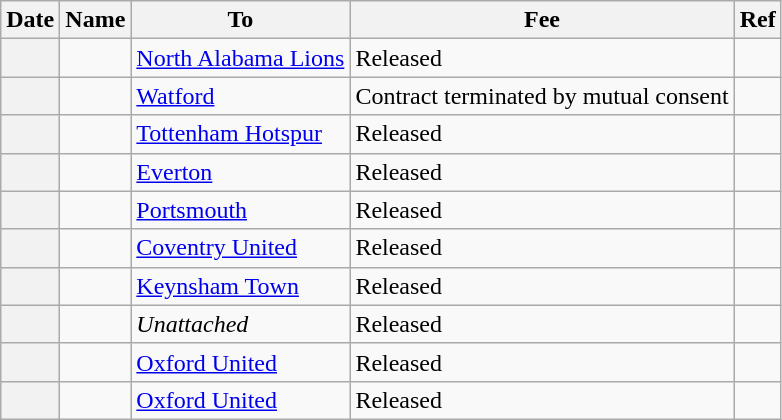<table class="wikitable sortable plainrowheaders">
<tr>
<th scope=col>Date</th>
<th scope=col>Name</th>
<th scope=col>To</th>
<th scope=col>Fee</th>
<th scope=col class=unsortable>Ref</th>
</tr>
<tr>
<th scope=row></th>
<td></td>
<td><a href='#'>North Alabama Lions</a></td>
<td>Released</td>
<td></td>
</tr>
<tr>
<th scope=row></th>
<td></td>
<td><a href='#'>Watford</a></td>
<td>Contract terminated by mutual consent</td>
<td></td>
</tr>
<tr>
<th scope=row></th>
<td></td>
<td><a href='#'>Tottenham Hotspur</a></td>
<td>Released</td>
<td></td>
</tr>
<tr>
<th scope=row></th>
<td></td>
<td><a href='#'>Everton</a></td>
<td>Released</td>
<td></td>
</tr>
<tr>
<th scope=row></th>
<td></td>
<td><a href='#'>Portsmouth</a></td>
<td>Released</td>
<td></td>
</tr>
<tr>
<th scope=row></th>
<td></td>
<td><a href='#'>Coventry United</a></td>
<td>Released</td>
<td></td>
</tr>
<tr>
<th scope=row></th>
<td></td>
<td><a href='#'>Keynsham Town</a></td>
<td>Released</td>
<td></td>
</tr>
<tr>
<th scope=row></th>
<td></td>
<td><em>Unattached</em></td>
<td>Released</td>
<td></td>
</tr>
<tr>
<th scope=row></th>
<td></td>
<td><a href='#'>Oxford United</a></td>
<td>Released</td>
<td></td>
</tr>
<tr>
<th scope=row></th>
<td></td>
<td><a href='#'>Oxford United</a></td>
<td>Released</td>
<td></td>
</tr>
</table>
